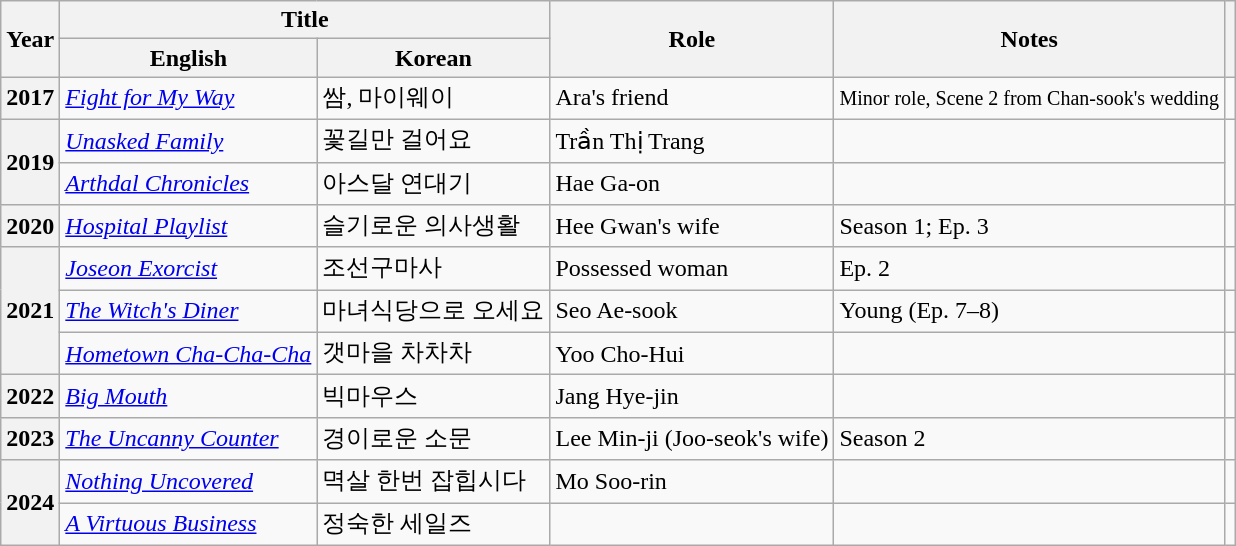<table class="wikitable sortable plainrowheaders">
<tr>
<th scope="col" rowspan="2">Year</th>
<th scope="col" colspan="2">Title</th>
<th scope="col" rowspan="2">Role</th>
<th scope="col" rowspan="2">Notes</th>
<th scope="col" rowspan="2" class="unsortable"></th>
</tr>
<tr>
<th>English</th>
<th>Korean</th>
</tr>
<tr>
<th scope="row">2017</th>
<td><em><a href='#'>Fight for My Way</a></em></td>
<td>쌈, 마이웨이</td>
<td>Ara's friend</td>
<td><small>Minor role, Scene 2 from Chan-sook's wedding</small></td>
<td></td>
</tr>
<tr>
<th scope="row" rowspan="2">2019</th>
<td><em><a href='#'>Unasked Family</a></em></td>
<td>꽃길만 걸어요</td>
<td>Trần Thị Trang</td>
<td></td>
<td rowspan="2"></td>
</tr>
<tr>
<td><em><a href='#'>Arthdal Chronicles</a></em></td>
<td>아스달 연대기</td>
<td>Hae Ga-on</td>
<td></td>
</tr>
<tr>
<th scope="row">2020</th>
<td><em><a href='#'>Hospital Playlist</a></em></td>
<td>슬기로운 의사생활</td>
<td>Hee Gwan's wife</td>
<td>Season 1; Ep. 3</td>
<td></td>
</tr>
<tr>
<th scope="row" rowspan="3">2021</th>
<td><em><a href='#'>Joseon Exorcist</a></em></td>
<td>조선구마사</td>
<td>Possessed woman</td>
<td>Ep. 2</td>
<td></td>
</tr>
<tr>
<td><em><a href='#'>The Witch's Diner</a></em></td>
<td>마녀식당으로 오세요</td>
<td>Seo Ae-sook</td>
<td>Young (Ep. 7–8)</td>
<td></td>
</tr>
<tr>
<td><em><a href='#'>Hometown Cha-Cha-Cha</a></em></td>
<td>갯마을 차차차</td>
<td>Yoo Cho-Hui</td>
<td></td>
<td></td>
</tr>
<tr>
<th scope="row">2022</th>
<td><em><a href='#'>Big Mouth</a></em></td>
<td>빅마우스</td>
<td>Jang Hye-jin</td>
<td></td>
<td></td>
</tr>
<tr>
<th scope="row">2023</th>
<td><em><a href='#'>The Uncanny Counter</a></em></td>
<td>경이로운 소문</td>
<td>Lee Min-ji (Joo-seok's wife)</td>
<td>Season 2</td>
<td></td>
</tr>
<tr>
<th scope="row" rowspan="2">2024</th>
<td><em><a href='#'>Nothing Uncovered</a></em></td>
<td>멱살 한번 잡힙시다</td>
<td>Mo Soo-rin</td>
<td></td>
<td></td>
</tr>
<tr>
<td><em><a href='#'>A Virtuous Business</a></em></td>
<td>정숙한 세일즈</td>
<td></td>
<td></td>
<td></td>
</tr>
</table>
